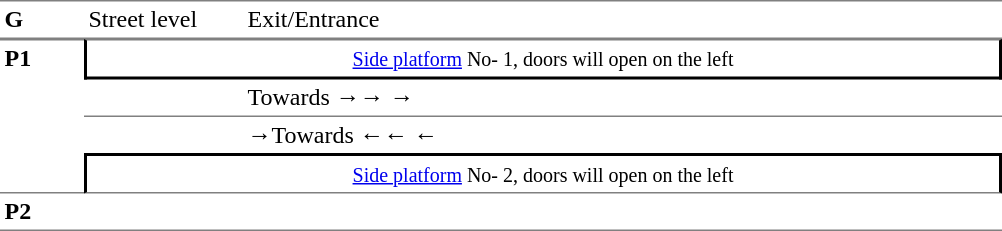<table table border=0 cellspacing=0 cellpadding=3>
<tr>
<td style="border-bottom:solid 1px gray;border-top:solid 1px gray;" width=50 valign=top><strong>G</strong></td>
<td style="border-top:solid 1px gray;border-bottom:solid 1px gray;" width=100 valign=top>Street level</td>
<td style="border-top:solid 1px gray;border-bottom:solid 1px gray;" width=500 valign=top>Exit/Entrance</td>
</tr>
<tr>
<td style="border-top:solid 1px gray;border-bottom:solid 1px gray;" width=50 rowspan=4 valign=top><strong>P1</strong></td>
<td style="border-top:solid 1px gray;border-right:solid 2px black;border-left:solid 2px black;border-bottom:solid 2px black;text-align:center;" colspan=2><small><a href='#'>Side platform</a> No- 1, doors will open on the left </small></td>
</tr>
<tr>
<td style="border-bottom:solid 1px gray;" width=100></td>
<td style="border-bottom:solid 1px gray;" width=500>Towards →→ →</td>
</tr>
<tr>
<td></td>
<td><span>→</span>Towards ←← ←</td>
</tr>
<tr>
<td style="border-top:solid 2px black;border-right:solid 2px black;border-left:solid 2px black;border-bottom:solid 1px gray;text-align:center;" colspan=2><small><a href='#'>Side platform</a> No- 2, doors will open on the left </small></td>
</tr>
<tr>
<td style="border-bottom:solid 1px gray;" width=50 rowspan=2 valign=top><strong>P2</strong></td>
<td style="border-bottom:solid 1px gray;" width=100></td>
<td style="border-bottom:solid 1px gray;" width=500></td>
</tr>
<tr>
</tr>
</table>
